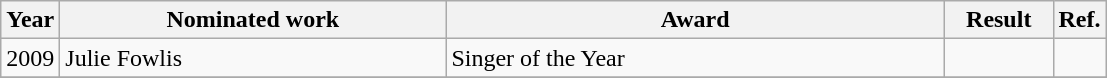<table class="wikitable">
<tr>
<th>Year</th>
<th width="250">Nominated work</th>
<th width="325">Award</th>
<th width="65">Result</th>
<th>Ref.</th>
</tr>
<tr>
<td>2009</td>
<td>Julie Fowlis</td>
<td>Singer of the Year</td>
<td></td>
<td align="center"></td>
</tr>
<tr>
</tr>
</table>
